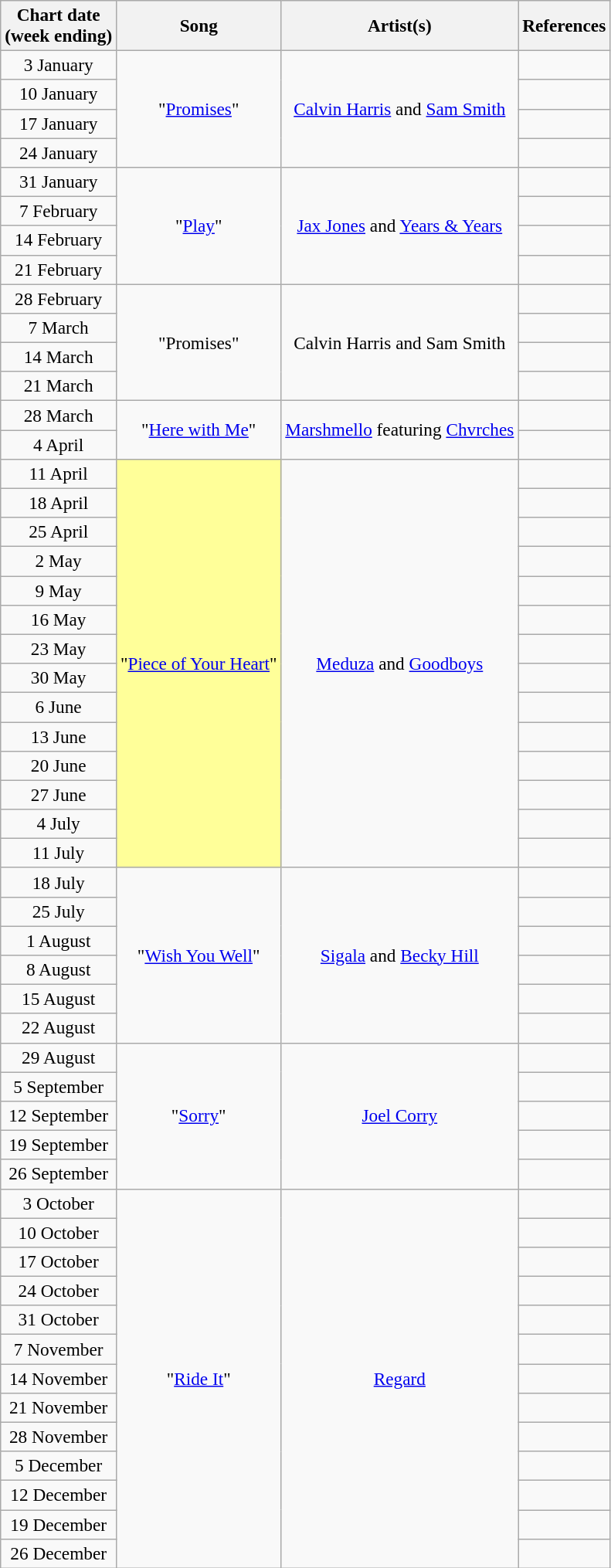<table class="wikitable" style="font-size:97%; text-align:center;">
<tr>
<th>Chart date<br>(week ending)</th>
<th>Song</th>
<th>Artist(s)</th>
<th>References</th>
</tr>
<tr>
<td>3 January</td>
<td rowspan="4">"<a href='#'>Promises</a>"</td>
<td rowspan="4"><a href='#'>Calvin Harris</a> and <a href='#'>Sam Smith</a></td>
<td></td>
</tr>
<tr>
<td>10 January</td>
<td></td>
</tr>
<tr>
<td>17 January</td>
<td></td>
</tr>
<tr>
<td>24 January</td>
<td></td>
</tr>
<tr>
<td>31 January</td>
<td rowspan="4">"<a href='#'>Play</a>"</td>
<td rowspan="4"><a href='#'>Jax Jones</a> and <a href='#'>Years & Years</a></td>
<td></td>
</tr>
<tr>
<td>7 February</td>
<td></td>
</tr>
<tr>
<td>14 February</td>
<td></td>
</tr>
<tr>
<td>21 February</td>
<td></td>
</tr>
<tr>
<td>28 February</td>
<td rowspan="4">"Promises"</td>
<td rowspan="4">Calvin Harris and Sam Smith</td>
<td></td>
</tr>
<tr>
<td>7 March</td>
<td></td>
</tr>
<tr>
<td>14 March</td>
<td></td>
</tr>
<tr>
<td>21 March</td>
<td></td>
</tr>
<tr>
<td>28 March</td>
<td rowspan="2">"<a href='#'>Here with Me</a>"</td>
<td rowspan="2"><a href='#'>Marshmello</a> featuring <a href='#'>Chvrches</a></td>
<td></td>
</tr>
<tr>
<td>4 April</td>
<td></td>
</tr>
<tr>
<td>11 April</td>
<td bgcolor=#FFFF99 rowspan="14">"<a href='#'>Piece of Your Heart</a>" </td>
<td rowspan="14"><a href='#'>Meduza</a> and <a href='#'>Goodboys</a></td>
<td></td>
</tr>
<tr>
<td>18 April</td>
<td></td>
</tr>
<tr>
<td>25 April</td>
<td></td>
</tr>
<tr>
<td>2 May</td>
<td></td>
</tr>
<tr>
<td>9 May</td>
<td></td>
</tr>
<tr>
<td>16 May</td>
<td></td>
</tr>
<tr>
<td>23 May</td>
<td></td>
</tr>
<tr>
<td>30 May</td>
<td></td>
</tr>
<tr>
<td>6 June</td>
<td></td>
</tr>
<tr>
<td>13 June</td>
<td></td>
</tr>
<tr>
<td>20 June</td>
<td></td>
</tr>
<tr>
<td>27 June</td>
<td></td>
</tr>
<tr>
<td>4 July</td>
<td></td>
</tr>
<tr>
<td>11 July</td>
<td></td>
</tr>
<tr>
<td>18 July</td>
<td rowspan="6">"<a href='#'>Wish You Well</a>"</td>
<td rowspan="6"><a href='#'>Sigala</a> and <a href='#'>Becky Hill</a></td>
<td></td>
</tr>
<tr>
<td>25 July</td>
<td></td>
</tr>
<tr>
<td>1 August</td>
<td></td>
</tr>
<tr>
<td>8 August</td>
<td></td>
</tr>
<tr>
<td>15 August</td>
<td></td>
</tr>
<tr>
<td>22 August</td>
<td></td>
</tr>
<tr>
<td>29 August</td>
<td rowspan="5">"<a href='#'>Sorry</a>"</td>
<td rowspan="5"><a href='#'>Joel Corry</a></td>
<td></td>
</tr>
<tr>
<td>5 September</td>
<td></td>
</tr>
<tr>
<td>12 September</td>
<td></td>
</tr>
<tr>
<td>19 September</td>
<td></td>
</tr>
<tr>
<td>26 September</td>
<td></td>
</tr>
<tr>
<td>3 October</td>
<td rowspan="13">"<a href='#'>Ride It</a>"</td>
<td rowspan="13"><a href='#'>Regard</a></td>
<td></td>
</tr>
<tr>
<td>10 October</td>
<td></td>
</tr>
<tr>
<td>17 October</td>
<td></td>
</tr>
<tr>
<td>24 October</td>
<td></td>
</tr>
<tr>
<td>31 October</td>
<td></td>
</tr>
<tr>
<td>7 November</td>
<td></td>
</tr>
<tr>
<td>14 November</td>
<td></td>
</tr>
<tr>
<td>21 November</td>
<td></td>
</tr>
<tr>
<td>28 November</td>
<td></td>
</tr>
<tr>
<td>5 December</td>
<td></td>
</tr>
<tr>
<td>12 December</td>
<td></td>
</tr>
<tr>
<td>19 December</td>
<td></td>
</tr>
<tr>
<td>26 December</td>
<td></td>
</tr>
</table>
